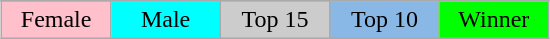<table class="wikitable" style="margin:1em auto; text-align:center;">
<tr>
</tr>
<tr>
<td style="background:pink;" width="15%">Female</td>
<td style="background:cyan;" width="15%">Male</td>
<td style="background:#CCCCCC;" width="15%">Top 15</td>
<td style="background:#8AB8E6;" width="15%">Top 10</td>
<td style="background:lime;" width="15%">Winner</td>
</tr>
</table>
